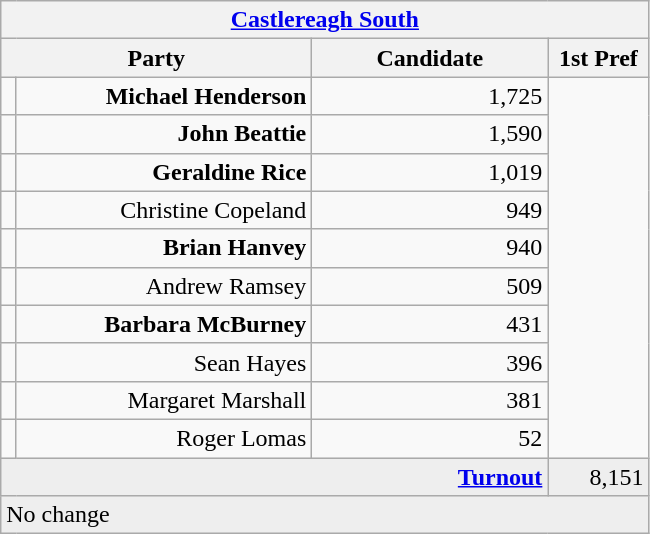<table class="wikitable">
<tr>
<th colspan="4" align="center"><a href='#'>Castlereagh South</a></th>
</tr>
<tr>
<th colspan="2" align="center" width=200>Party</th>
<th width=150>Candidate</th>
<th width=60>1st Pref</th>
</tr>
<tr>
<td></td>
<td align="right"><strong>Michael Henderson</strong></td>
<td align="right">1,725</td>
</tr>
<tr>
<td></td>
<td align="right"><strong>John Beattie</strong></td>
<td align="right">1,590</td>
</tr>
<tr>
<td></td>
<td align="right"><strong>Geraldine Rice</strong></td>
<td align="right">1,019</td>
</tr>
<tr>
<td></td>
<td align="right">Christine Copeland</td>
<td align="right">949</td>
</tr>
<tr>
<td></td>
<td align="right"><strong>Brian Hanvey</strong></td>
<td align="right">940</td>
</tr>
<tr>
<td></td>
<td align="right">Andrew Ramsey</td>
<td align="right">509</td>
</tr>
<tr>
<td></td>
<td align="right"><strong>Barbara McBurney</strong></td>
<td align="right">431</td>
</tr>
<tr>
<td></td>
<td align="right">Sean Hayes</td>
<td align="right">396</td>
</tr>
<tr>
<td></td>
<td align="right">Margaret Marshall</td>
<td align="right">381</td>
</tr>
<tr>
<td></td>
<td align="right">Roger Lomas</td>
<td align="right">52</td>
</tr>
<tr bgcolor="EEEEEE">
<td colspan=3 align="right"><strong><a href='#'>Turnout</a></strong></td>
<td align="right">8,151</td>
</tr>
<tr>
<td colspan=4 bgcolor="EEEEEE">No change</td>
</tr>
</table>
